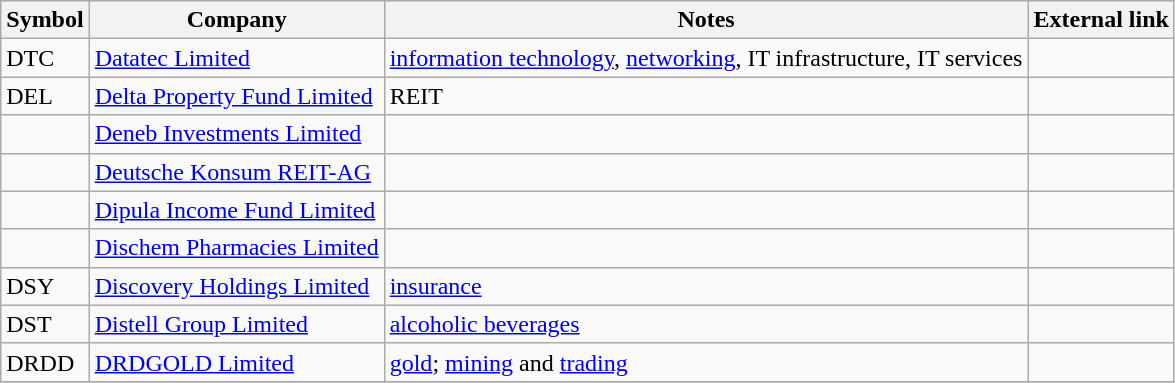<table class="wikitable sortable">
<tr>
<th>Symbol</th>
<th>Company</th>
<th>Notes</th>
<th>External link</th>
</tr>
<tr>
<td>DTC</td>
<td><a href='#'>Datatec Limited</a></td>
<td><a href='#'>information technology</a>, <a href='#'>networking</a>, IT infrastructure, IT services</td>
<td></td>
</tr>
<tr>
<td>DEL</td>
<td><a href='#'>Delta Property Fund Limited</a></td>
<td>REIT</td>
<td></td>
</tr>
<tr>
<td></td>
<td><a href='#'>Deneb Investments Limited</a></td>
<td></td>
<td></td>
</tr>
<tr>
<td></td>
<td><a href='#'>Deutsche Konsum REIT-AG</a></td>
<td></td>
<td></td>
</tr>
<tr>
<td></td>
<td><a href='#'>Dipula Income Fund Limited</a></td>
<td></td>
<td></td>
</tr>
<tr>
<td></td>
<td><a href='#'>Dischem Pharmacies Limited</a></td>
<td></td>
<td></td>
</tr>
<tr>
<td>DSY</td>
<td><a href='#'>Discovery Holdings Limited</a></td>
<td><a href='#'>insurance</a></td>
<td></td>
</tr>
<tr>
<td>DST</td>
<td><a href='#'>Distell Group Limited</a></td>
<td><a href='#'>alcoholic beverages</a></td>
<td></td>
</tr>
<tr>
<td>DRDD</td>
<td><a href='#'>DRDGOLD Limited</a></td>
<td><a href='#'>gold</a>; <a href='#'>mining</a> and <a href='#'>trading</a></td>
<td></td>
</tr>
<tr>
</tr>
</table>
